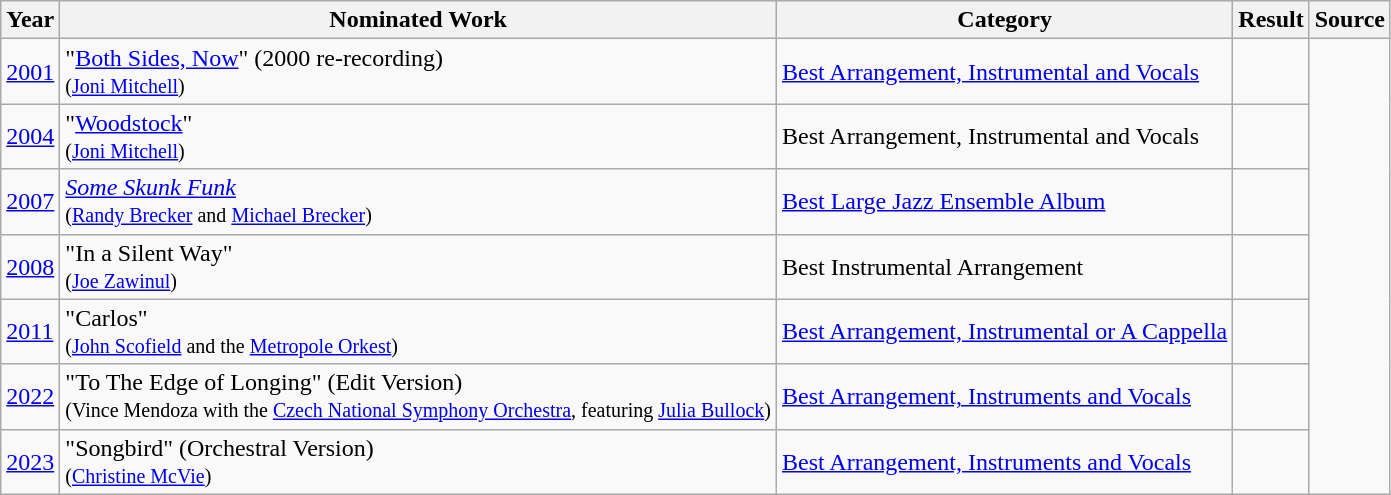<table class="wikitable">
<tr>
<th>Year</th>
<th>Nominated Work</th>
<th>Category</th>
<th>Result</th>
<th>Source</th>
</tr>
<tr>
<td><a href='#'>2001</a></td>
<td>"<a href='#'>Both Sides, Now</a>" (2000 re-recording)<br><small>(<a href='#'>Joni Mitchell</a>)</small></td>
<td><a href='#'>Best Arrangement, Instrumental and Vocals</a></td>
<td></td>
<td rowspan="7" style="text-align:center;"></td>
</tr>
<tr>
<td><a href='#'>2004</a></td>
<td>"<a href='#'>Woodstock</a>"<br><small>(<a href='#'>Joni Mitchell</a>)</small></td>
<td>Best Arrangement, Instrumental and Vocals</td>
<td></td>
</tr>
<tr>
<td><a href='#'>2007</a></td>
<td><em><a href='#'>Some Skunk Funk</a></em><br><small>(<a href='#'>Randy Brecker</a> and <a href='#'>Michael Brecker</a>)</small></td>
<td><a href='#'>Best Large Jazz Ensemble Album</a></td>
<td></td>
</tr>
<tr>
<td><a href='#'>2008</a></td>
<td>"In a Silent Way"<br><small>(<a href='#'>Joe Zawinul</a>)</small></td>
<td>Best Instrumental Arrangement</td>
<td></td>
</tr>
<tr>
<td><a href='#'>2011</a></td>
<td>"Carlos"<br><small>(<a href='#'>John Scofield</a> and the <a href='#'>Metropole Orkest</a>)</small></td>
<td><a href='#'>Best Arrangement, Instrumental or A Cappella</a></td>
<td></td>
</tr>
<tr>
<td><a href='#'>2022</a></td>
<td>"To The Edge of Longing" (Edit Version)<br><small>(Vince Mendoza with the <a href='#'>Czech National Symphony Orchestra</a>, featuring <a href='#'>Julia Bullock</a>)</small></td>
<td><a href='#'>Best Arrangement, Instruments and Vocals</a></td>
<td></td>
</tr>
<tr>
<td><a href='#'>2023</a></td>
<td>"Songbird" (Orchestral Version)<br><small>(<a href='#'>Christine McVie</a>)</small></td>
<td><a href='#'>Best Arrangement, Instruments and Vocals</a></td>
<td></td>
</tr>
</table>
